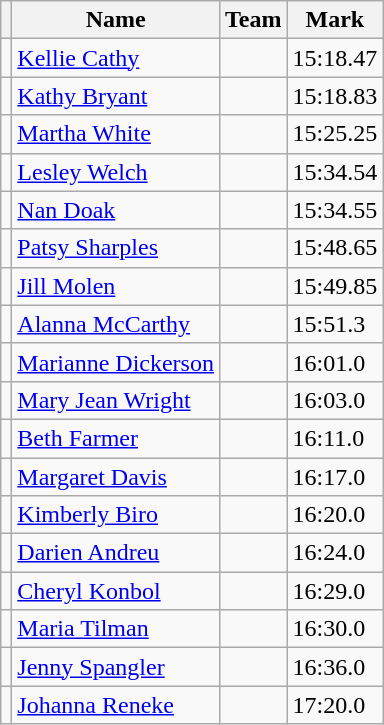<table class=wikitable>
<tr>
<th></th>
<th>Name</th>
<th>Team</th>
<th>Mark</th>
</tr>
<tr>
<td></td>
<td><a href='#'>Kellie Cathy</a></td>
<td></td>
<td>15:18.47</td>
</tr>
<tr>
<td></td>
<td><a href='#'>Kathy Bryant</a></td>
<td></td>
<td>15:18.83</td>
</tr>
<tr>
<td></td>
<td><a href='#'>Martha White</a></td>
<td></td>
<td>15:25.25</td>
</tr>
<tr>
<td></td>
<td><a href='#'>Lesley Welch</a></td>
<td></td>
<td>15:34.54</td>
</tr>
<tr>
<td></td>
<td><a href='#'>Nan Doak</a></td>
<td></td>
<td>15:34.55</td>
</tr>
<tr>
<td></td>
<td><a href='#'>Patsy Sharples</a></td>
<td></td>
<td>15:48.65</td>
</tr>
<tr>
<td></td>
<td><a href='#'>Jill Molen</a></td>
<td></td>
<td>15:49.85</td>
</tr>
<tr>
<td></td>
<td><a href='#'>Alanna McCarthy</a></td>
<td></td>
<td>15:51.3</td>
</tr>
<tr>
<td></td>
<td><a href='#'>Marianne Dickerson</a></td>
<td></td>
<td>16:01.0</td>
</tr>
<tr>
<td></td>
<td><a href='#'>Mary Jean Wright</a></td>
<td></td>
<td>16:03.0</td>
</tr>
<tr>
<td></td>
<td><a href='#'>Beth Farmer</a></td>
<td></td>
<td>16:11.0</td>
</tr>
<tr>
<td></td>
<td><a href='#'>Margaret Davis</a></td>
<td></td>
<td>16:17.0</td>
</tr>
<tr>
<td></td>
<td><a href='#'>Kimberly Biro</a></td>
<td></td>
<td>16:20.0</td>
</tr>
<tr>
<td></td>
<td><a href='#'>Darien Andreu</a></td>
<td></td>
<td>16:24.0</td>
</tr>
<tr>
<td></td>
<td><a href='#'>Cheryl Konbol</a></td>
<td></td>
<td>16:29.0</td>
</tr>
<tr>
<td></td>
<td><a href='#'>Maria Tilman</a></td>
<td></td>
<td>16:30.0</td>
</tr>
<tr>
<td></td>
<td><a href='#'>Jenny Spangler</a></td>
<td></td>
<td>16:36.0</td>
</tr>
<tr>
<td></td>
<td><a href='#'>Johanna Reneke</a></td>
<td></td>
<td>17:20.0</td>
</tr>
</table>
